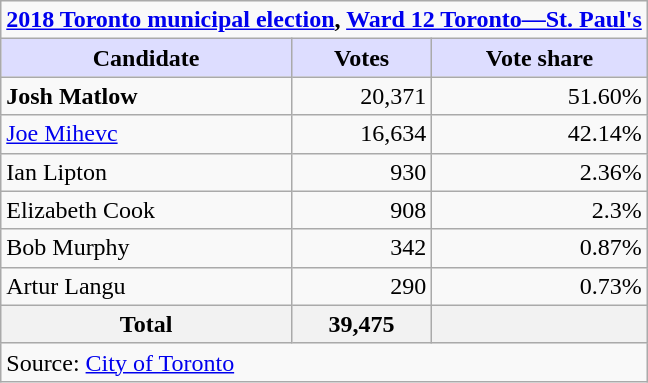<table class="wikitable plainrowheaders">
<tr>
<td colspan="3"><strong><a href='#'>2018 Toronto municipal election</a>, <a href='#'>Ward 12 Toronto—St. Paul's</a></strong></td>
</tr>
<tr>
<th scope="col" style="background:#ddf;">Candidate</th>
<th scope="col" style="background:#ddf;">Votes</th>
<th scope="col" style="background:#ddf;">Vote share</th>
</tr>
<tr>
<td scope="row"><strong>Josh Matlow</strong></td>
<td align="right">20,371</td>
<td align="right">51.60%</td>
</tr>
<tr>
<td scope="row"><a href='#'>Joe Mihevc</a></td>
<td align="right">16,634</td>
<td align="right">42.14%</td>
</tr>
<tr>
<td scope="row">Ian Lipton</td>
<td align="right">930</td>
<td align="right">2.36%</td>
</tr>
<tr>
<td scope="row">Elizabeth Cook</td>
<td align="right">908</td>
<td align="right">2.3%</td>
</tr>
<tr>
<td scope="row">Bob Murphy</td>
<td align="right">342</td>
<td align="right">0.87%</td>
</tr>
<tr>
<td scope="row">Artur Langu</td>
<td align="right">290</td>
<td align="right">0.73%</td>
</tr>
<tr>
<th scope="row"><strong>Total</strong></th>
<th align="right">39,475</th>
<th align="right"></th>
</tr>
<tr>
<td colspan="3">Source: <a href='#'>City of Toronto</a></td>
</tr>
</table>
